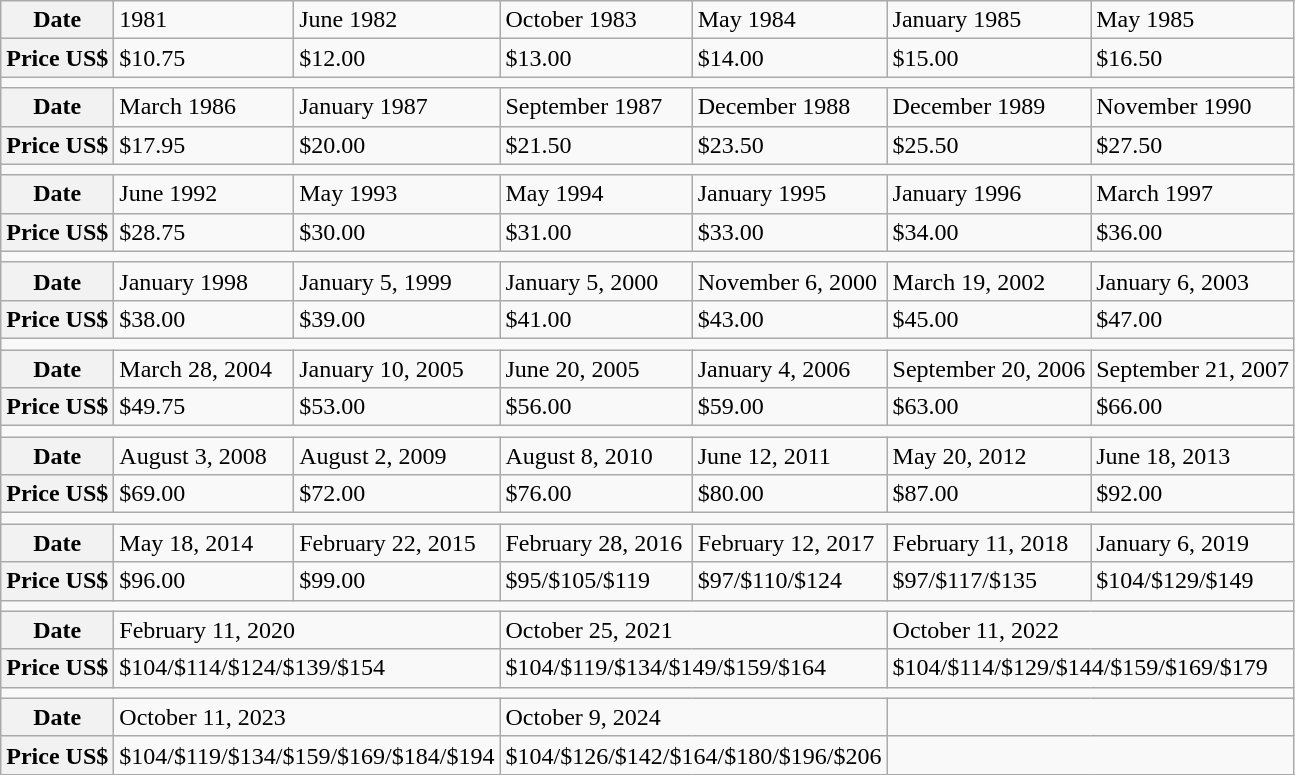<table class="wikitable">
<tr>
<th>Date</th>
<td>1981</td>
<td>June 1982</td>
<td>October 1983</td>
<td>May 1984</td>
<td>January 1985</td>
<td>May 1985</td>
</tr>
<tr>
<th>Price US$</th>
<td>$10.75</td>
<td>$12.00</td>
<td>$13.00</td>
<td>$14.00</td>
<td>$15.00</td>
<td>$16.50</td>
</tr>
<tr>
<td colspan="11" style="text-align:center;"></td>
</tr>
<tr>
<th>Date</th>
<td>March 1986</td>
<td>January 1987</td>
<td>September 1987</td>
<td>December 1988</td>
<td>December 1989</td>
<td>November 1990</td>
</tr>
<tr>
<th>Price US$</th>
<td>$17.95</td>
<td>$20.00</td>
<td>$21.50</td>
<td>$23.50</td>
<td>$25.50</td>
<td>$27.50</td>
</tr>
<tr>
<td colspan="11" style="text-align:center;"></td>
</tr>
<tr>
<th>Date</th>
<td>June 1992</td>
<td>May 1993</td>
<td>May 1994</td>
<td>January 1995</td>
<td>January 1996</td>
<td>March 1997</td>
</tr>
<tr>
<th>Price US$</th>
<td>$28.75</td>
<td>$30.00</td>
<td>$31.00</td>
<td>$33.00</td>
<td>$34.00</td>
<td>$36.00</td>
</tr>
<tr>
<td colspan="11" style="text-align:center;"></td>
</tr>
<tr>
<th>Date</th>
<td>January 1998</td>
<td>January 5, 1999</td>
<td>January 5, 2000</td>
<td>November 6, 2000</td>
<td>March 19, 2002</td>
<td>January 6, 2003</td>
</tr>
<tr>
<th>Price US$</th>
<td>$38.00</td>
<td>$39.00</td>
<td>$41.00</td>
<td>$43.00</td>
<td>$45.00</td>
<td>$47.00</td>
</tr>
<tr>
<td colspan="11" style="text-align:center;"></td>
</tr>
<tr>
<th>Date</th>
<td>March 28, 2004</td>
<td>January 10, 2005</td>
<td>June 20, 2005</td>
<td>January 4, 2006</td>
<td>September 20, 2006</td>
<td>September 21, 2007</td>
</tr>
<tr>
<th>Price US$</th>
<td>$49.75</td>
<td>$53.00</td>
<td>$56.00</td>
<td>$59.00</td>
<td>$63.00</td>
<td>$66.00</td>
</tr>
<tr>
<td colspan="11" style="text-align:center;"></td>
</tr>
<tr>
<th>Date</th>
<td>August 3, 2008</td>
<td>August 2, 2009</td>
<td>August 8, 2010</td>
<td>June 12, 2011</td>
<td>May 20, 2012</td>
<td>June 18, 2013</td>
</tr>
<tr>
<th>Price US$</th>
<td>$69.00</td>
<td>$72.00</td>
<td>$76.00</td>
<td>$80.00</td>
<td>$87.00</td>
<td>$92.00</td>
</tr>
<tr>
<td colspan="11" style="text-align:center;"></td>
</tr>
<tr>
<th>Date</th>
<td>May 18, 2014</td>
<td>February 22, 2015</td>
<td>February 28, 2016</td>
<td>February 12, 2017</td>
<td>February 11, 2018</td>
<td>January 6, 2019</td>
</tr>
<tr>
<th>Price US$</th>
<td>$96.00</td>
<td>$99.00</td>
<td>$95/$105/$119</td>
<td>$97/$110/$124</td>
<td>$97/$117/$135</td>
<td>$104/$129/$149</td>
</tr>
<tr>
<td colspan="11" style="text-align:center;"></td>
</tr>
<tr>
<th>Date</th>
<td colspan="2">February 11, 2020</td>
<td colspan="2">October 25, 2021</td>
<td colspan="2">October 11, 2022</td>
</tr>
<tr>
<th>Price US$</th>
<td colspan="2">$104/$114/$124/$139/$154</td>
<td colspan="2">$104/$119/$134/$149/$159/$164</td>
<td colspan="2">$104/$114/$129/$144/$159/$169/$179</td>
</tr>
<tr>
<td colspan="11" style="text-align:center;"></td>
</tr>
<tr>
<th>Date</th>
<td colspan="2">October 11, 2023</td>
<td colspan="2">October 9, 2024</td>
<td colspan="2"></td>
</tr>
<tr>
<th>Price US$</th>
<td colspan="2">$104/$119/$134/$159/$169/$184/$194</td>
<td colspan="2">$104/$126/$142/$164/$180/$196/$206</td>
<td colspan="2"></td>
</tr>
</table>
